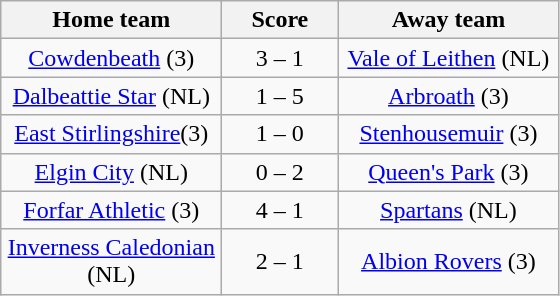<table class="wikitable" style="text-align: center">
<tr>
<th width=140>Home team</th>
<th width=70>Score</th>
<th width=140>Away team</th>
</tr>
<tr>
<td><a href='#'>Cowdenbeath</a> (3)</td>
<td>3 – 1</td>
<td><a href='#'>Vale of Leithen</a> (NL)</td>
</tr>
<tr>
<td><a href='#'>Dalbeattie Star</a> (NL)</td>
<td>1 – 5</td>
<td><a href='#'>Arbroath</a> (3)</td>
</tr>
<tr>
<td><a href='#'>East Stirlingshire</a>(3)</td>
<td>1 – 0</td>
<td><a href='#'>Stenhousemuir</a> (3)</td>
</tr>
<tr>
<td><a href='#'>Elgin City</a> (NL)</td>
<td>0 – 2</td>
<td><a href='#'>Queen's Park</a> (3)</td>
</tr>
<tr>
<td><a href='#'>Forfar Athletic</a> (3)</td>
<td>4 – 1</td>
<td><a href='#'>Spartans</a> (NL)</td>
</tr>
<tr>
<td><a href='#'>Inverness Caledonian</a> (NL)</td>
<td>2 – 1</td>
<td><a href='#'>Albion Rovers</a> (3)</td>
</tr>
</table>
